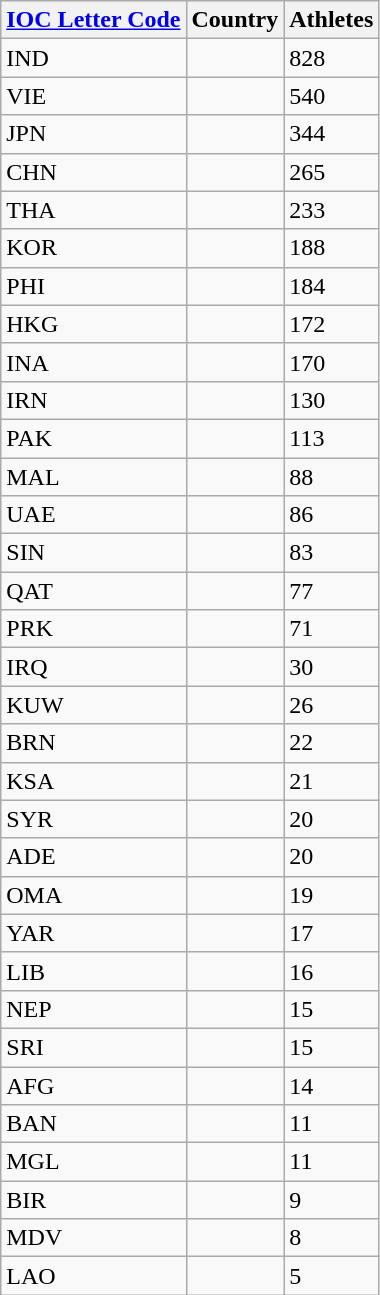<table class="wikitable collapsible collapsed sortable" style="border:0;">
<tr>
<th><a href='#'>IOC Letter Code</a></th>
<th>Country</th>
<th>Athletes</th>
</tr>
<tr>
<td>IND</td>
<td></td>
<td>828</td>
</tr>
<tr>
<td>VIE</td>
<td></td>
<td>540</td>
</tr>
<tr>
<td>JPN</td>
<td></td>
<td>344</td>
</tr>
<tr>
<td>CHN</td>
<td></td>
<td>265</td>
</tr>
<tr>
<td>THA</td>
<td></td>
<td>233</td>
</tr>
<tr>
<td>KOR</td>
<td></td>
<td>188</td>
</tr>
<tr>
<td>PHI</td>
<td></td>
<td>184</td>
</tr>
<tr>
<td>HKG</td>
<td></td>
<td>172</td>
</tr>
<tr>
<td>INA</td>
<td></td>
<td>170</td>
</tr>
<tr>
<td>IRN</td>
<td></td>
<td>130</td>
</tr>
<tr>
<td>PAK</td>
<td></td>
<td>113</td>
</tr>
<tr>
<td>MAL</td>
<td></td>
<td>88</td>
</tr>
<tr>
<td>UAE</td>
<td></td>
<td>86</td>
</tr>
<tr>
<td>SIN</td>
<td></td>
<td>83</td>
</tr>
<tr>
<td>QAT</td>
<td></td>
<td>77</td>
</tr>
<tr>
<td>PRK</td>
<td></td>
<td>71</td>
</tr>
<tr>
<td>IRQ</td>
<td></td>
<td>30</td>
</tr>
<tr>
<td>KUW</td>
<td></td>
<td>26</td>
</tr>
<tr>
<td>BRN</td>
<td></td>
<td>22</td>
</tr>
<tr>
<td>KSA</td>
<td></td>
<td>21</td>
</tr>
<tr>
<td>SYR</td>
<td></td>
<td>20</td>
</tr>
<tr>
<td>ADE</td>
<td></td>
<td>20</td>
</tr>
<tr>
<td>OMA</td>
<td></td>
<td>19</td>
</tr>
<tr>
<td>YAR</td>
<td></td>
<td>17</td>
</tr>
<tr>
<td>LIB</td>
<td></td>
<td>16</td>
</tr>
<tr>
<td>NEP</td>
<td></td>
<td>15</td>
</tr>
<tr>
<td>SRI</td>
<td></td>
<td>15</td>
</tr>
<tr>
<td>AFG</td>
<td></td>
<td>14</td>
</tr>
<tr>
<td>BAN</td>
<td></td>
<td>11</td>
</tr>
<tr>
<td>MGL</td>
<td></td>
<td>11</td>
</tr>
<tr>
<td>BIR</td>
<td></td>
<td>9</td>
</tr>
<tr>
<td>MDV</td>
<td></td>
<td>8</td>
</tr>
<tr>
<td>LAO</td>
<td></td>
<td>5</td>
</tr>
<tr>
</tr>
</table>
